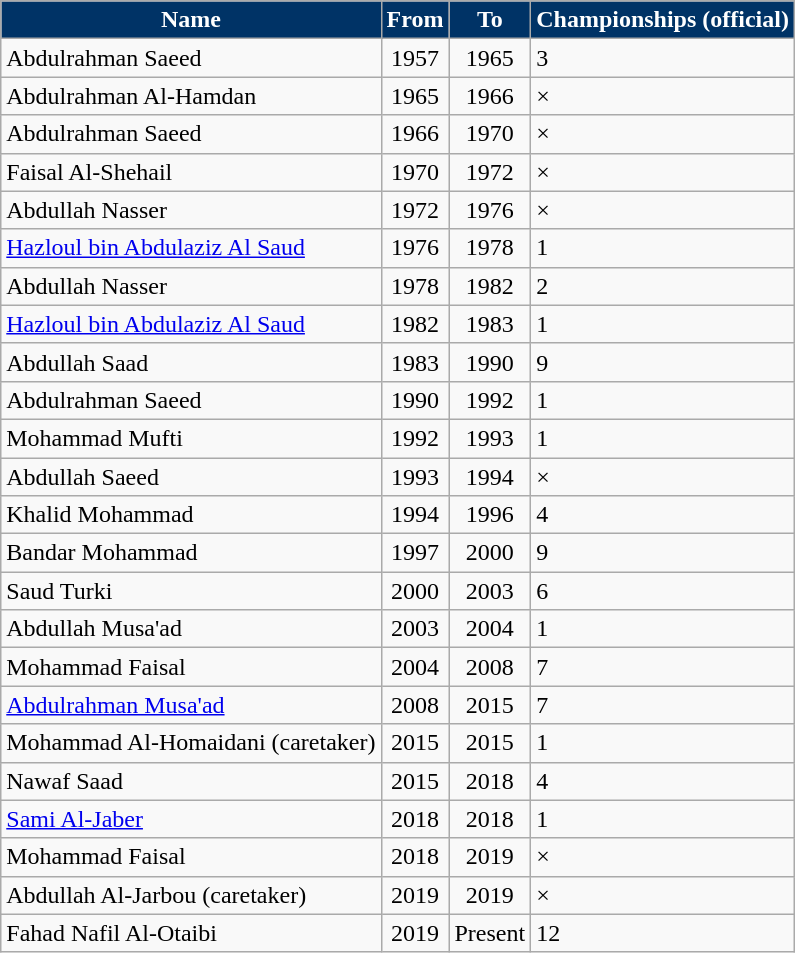<table class="wikitable">
<tr>
<th style="color:#FFFFFF; background:#003366;">Name</th>
<th style="color:#FFFFFF; background:#003366;">From</th>
<th style="color:#FFFFFF; background:#003366;">To</th>
<th style="color:#FFFFFF; background:#003366;">Championships (official)</th>
</tr>
<tr>
<td align=Left> Abdulrahman Saeed</td>
<td align=center>1957</td>
<td align=center>1965</td>
<td>3</td>
</tr>
<tr>
<td align=Left> Abdulrahman Al-Hamdan</td>
<td align=center>1965</td>
<td align=center>1966</td>
<td>×</td>
</tr>
<tr>
<td align=Left> Abdulrahman Saeed</td>
<td align=center>1966</td>
<td align=center>1970</td>
<td>×</td>
</tr>
<tr>
<td align=Left> Faisal Al-Shehail</td>
<td align=center>1970</td>
<td align=center>1972</td>
<td>×</td>
</tr>
<tr>
<td align=left> Abdullah Nasser</td>
<td align=center>1972</td>
<td align=center>1976</td>
<td>×</td>
</tr>
<tr>
<td align=left> <a href='#'>Hazloul bin Abdulaziz Al Saud</a></td>
<td align=center>1976</td>
<td align=center>1978</td>
<td>1</td>
</tr>
<tr>
<td align=left> Abdullah Nasser</td>
<td align=center>1978</td>
<td align=center>1982</td>
<td>2</td>
</tr>
<tr>
<td align=left> <a href='#'>Hazloul bin Abdulaziz Al Saud</a></td>
<td align=center>1982</td>
<td align=center>1983</td>
<td>1</td>
</tr>
<tr>
<td align=left> Abdullah Saad</td>
<td align=center>1983</td>
<td align=center>1990</td>
<td>9</td>
</tr>
<tr>
<td align=left> Abdulrahman Saeed</td>
<td align=center>1990</td>
<td align=center>1992</td>
<td>1</td>
</tr>
<tr>
<td align=left> Mohammad Mufti</td>
<td align=center>1992</td>
<td align=center>1993</td>
<td>1</td>
</tr>
<tr>
<td align=left> Abdullah Saeed</td>
<td align=center>1993</td>
<td align=center>1994</td>
<td>×</td>
</tr>
<tr>
<td align=left> Khalid Mohammad</td>
<td align=center>1994</td>
<td align=center>1996</td>
<td>4</td>
</tr>
<tr>
<td align=left> Bandar Mohammad</td>
<td align=center>1997</td>
<td align=center>2000</td>
<td>9</td>
</tr>
<tr>
<td align=left> Saud Turki</td>
<td align=center>2000</td>
<td align=center>2003</td>
<td>6</td>
</tr>
<tr>
<td align=left> Abdullah Musa'ad</td>
<td align=center>2003</td>
<td align=center>2004</td>
<td>1</td>
</tr>
<tr>
<td align=left> Mohammad Faisal</td>
<td align=center>2004</td>
<td align=center>2008</td>
<td>7</td>
</tr>
<tr>
<td align=left> <a href='#'>Abdulrahman Musa'ad</a></td>
<td align=center>2008</td>
<td align=center>2015</td>
<td>7</td>
</tr>
<tr>
<td align=left> Mohammad Al-Homaidani (caretaker)</td>
<td align=center>2015</td>
<td align=center>2015</td>
<td>1</td>
</tr>
<tr>
<td align=left> Nawaf Saad</td>
<td align=center>2015</td>
<td align=center>2018</td>
<td>4</td>
</tr>
<tr>
<td align=left> <a href='#'>Sami Al-Jaber</a></td>
<td align=center>2018</td>
<td align=center>2018</td>
<td>1</td>
</tr>
<tr>
<td align=Left> Mohammad Faisal</td>
<td align=center>2018</td>
<td align=center>2019</td>
<td>×</td>
</tr>
<tr>
<td align=Left> Abdullah Al-Jarbou (caretaker)</td>
<td align=center>2019</td>
<td align=center>2019</td>
<td>×</td>
</tr>
<tr>
<td align=Left> Fahad Nafil Al-Otaibi</td>
<td align=center>2019</td>
<td align=center>Present</td>
<td>12</td>
</tr>
</table>
